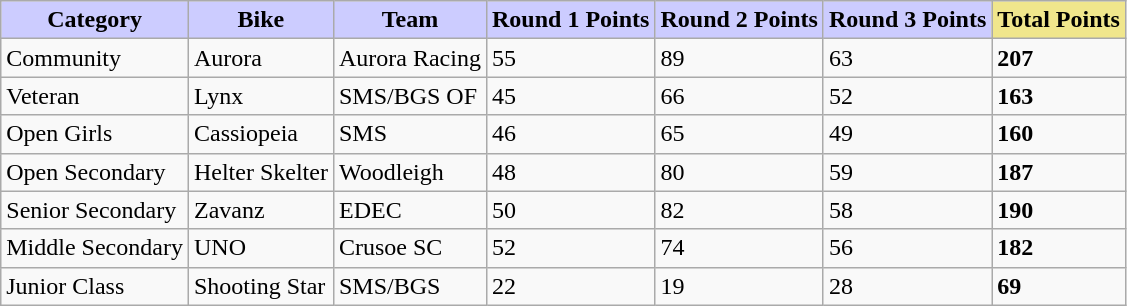<table class="wikitable plainlinks" cellpadding="5">
<tr>
<th style="background:#ccf">Category</th>
<th style="background:#ccf;">Bike</th>
<th style="background:#ccf;">Team</th>
<th style="background:#ccf;">Round 1 Points</th>
<th style="background:#ccf;">Round 2 Points</th>
<th style="background:#ccf;">Round 3 Points</th>
<th style="background:#f0e68c;">Total Points</th>
</tr>
<tr>
<td>Community</td>
<td>Aurora</td>
<td>Aurora Racing</td>
<td>55</td>
<td>89</td>
<td>63</td>
<td><strong>207</strong></td>
</tr>
<tr>
<td>Veteran</td>
<td>Lynx</td>
<td>SMS/BGS OF</td>
<td>45</td>
<td>66</td>
<td>52</td>
<td><strong>163</strong></td>
</tr>
<tr>
<td>Open Girls</td>
<td>Cassiopeia</td>
<td>SMS</td>
<td>46</td>
<td>65</td>
<td>49</td>
<td><strong>160</strong></td>
</tr>
<tr>
<td>Open Secondary</td>
<td>Helter Skelter</td>
<td>Woodleigh</td>
<td>48</td>
<td>80</td>
<td>59</td>
<td><strong>187</strong></td>
</tr>
<tr>
<td>Senior Secondary</td>
<td>Zavanz</td>
<td>EDEC</td>
<td>50</td>
<td>82</td>
<td>58</td>
<td><strong>190</strong></td>
</tr>
<tr>
<td>Middle Secondary</td>
<td>UNO</td>
<td>Crusoe SC</td>
<td>52</td>
<td>74</td>
<td>56</td>
<td><strong>182</strong></td>
</tr>
<tr>
<td>Junior Class</td>
<td>Shooting Star</td>
<td>SMS/BGS</td>
<td>22</td>
<td>19</td>
<td>28</td>
<td><strong>69</strong></td>
</tr>
</table>
